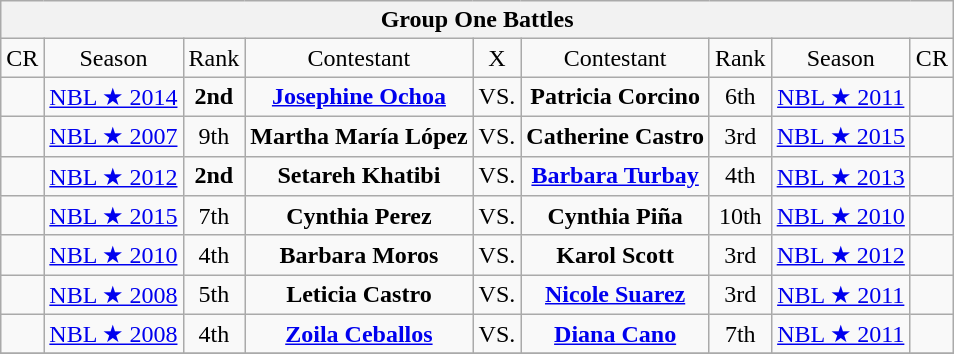<table class="wikitable collapsible autocollapse" style="text-align:center;">
<tr>
<th colspan="9">Group One Battles</th>
</tr>
<tr>
<td>CR</td>
<td>Season</td>
<td>Rank</td>
<td>Contestant</td>
<td>X</td>
<td>Contestant</td>
<td>Rank</td>
<td>Season</td>
<td>CR</td>
</tr>
<tr>
<td></td>
<td><a href='#'>NBL ★ 2014</a></td>
<td><strong>2nd</strong></td>
<td><strong><a href='#'>Josephine Ochoa</a></strong></td>
<td>VS.</td>
<td><strong>Patricia Corcino</strong></td>
<td>6th</td>
<td><a href='#'>NBL ★ 2011</a></td>
<td></td>
</tr>
<tr>
<td></td>
<td><a href='#'>NBL ★ 2007</a></td>
<td>9th</td>
<td><strong>Martha María López</strong></td>
<td>VS.</td>
<td><strong>Catherine Castro</strong></td>
<td>3rd</td>
<td><a href='#'>NBL ★ 2015</a></td>
<td></td>
</tr>
<tr>
<td></td>
<td><a href='#'>NBL ★ 2012</a></td>
<td><strong>2nd</strong></td>
<td><strong>Setareh Khatibi</strong></td>
<td>VS.</td>
<td><strong><a href='#'>Barbara Turbay</a></strong></td>
<td>4th</td>
<td><a href='#'>NBL ★ 2013</a></td>
<td></td>
</tr>
<tr>
<td></td>
<td><a href='#'>NBL ★ 2015</a></td>
<td>7th</td>
<td><strong>Cynthia Perez</strong></td>
<td>VS.</td>
<td><strong>Cynthia Piña</strong></td>
<td>10th</td>
<td><a href='#'>NBL ★ 2010</a></td>
<td></td>
</tr>
<tr>
<td></td>
<td><a href='#'>NBL ★ 2010</a></td>
<td>4th</td>
<td><strong>Barbara Moros</strong></td>
<td>VS.</td>
<td><strong>Karol Scott</strong></td>
<td>3rd</td>
<td><a href='#'>NBL ★ 2012</a></td>
<td></td>
</tr>
<tr>
<td></td>
<td><a href='#'>NBL ★ 2008</a></td>
<td>5th</td>
<td><strong>Leticia Castro</strong></td>
<td>VS.</td>
<td><strong><a href='#'>Nicole Suarez</a></strong></td>
<td>3rd</td>
<td><a href='#'>NBL ★ 2011</a></td>
<td></td>
</tr>
<tr>
<td></td>
<td><a href='#'>NBL ★ 2008</a></td>
<td>4th</td>
<td><strong><a href='#'>Zoila Ceballos</a></strong></td>
<td>VS.</td>
<td><strong><a href='#'>Diana Cano</a></strong></td>
<td>7th</td>
<td><a href='#'>NBL ★ 2011</a></td>
<td></td>
</tr>
<tr>
</tr>
</table>
